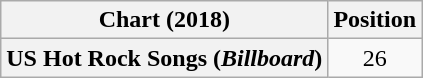<table class="wikitable plainrowheaders">
<tr>
<th>Chart (2018)</th>
<th>Position</th>
</tr>
<tr>
<th scope="row">US Hot Rock Songs (<em>Billboard</em>)</th>
<td style="text-align:center;">26</td>
</tr>
</table>
